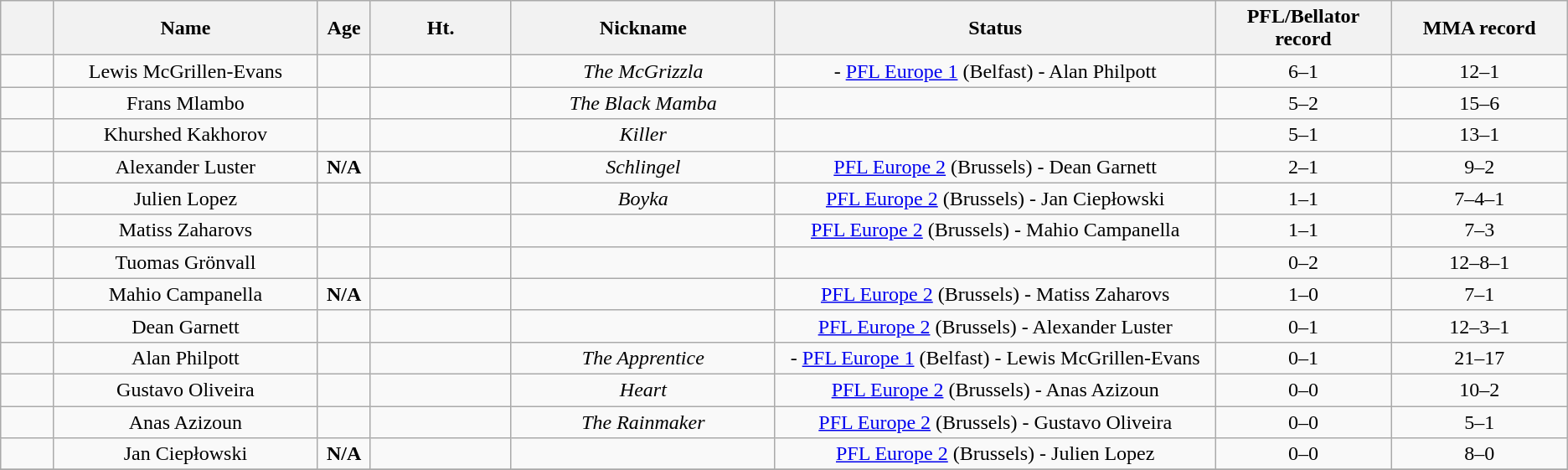<table class="wikitable sortable" style="text-align:center;">
<tr>
<th width=3%></th>
<th width=15%>Name</th>
<th width=3%>Age</th>
<th width=8%>Ht.</th>
<th width="15%">Nickname</th>
<th width=25%>Status</th>
<th width=10%>PFL/Bellator record</th>
<th width="10%">MMA record</th>
</tr>
<tr>
<td></td>
<td>Lewis McGrillen-Evans</td>
<td></td>
<td></td>
<td><em>The McGrizzla</em></td>
<td> - <a href='#'>PFL Europe 1</a> (Belfast) - Alan Philpott</td>
<td>6–1</td>
<td>12–1</td>
</tr>
<tr>
<td></td>
<td>Frans Mlambo</td>
<td></td>
<td></td>
<td><em>The Black Mamba</em></td>
<td></td>
<td>5–2</td>
<td>15–6</td>
</tr>
<tr>
<td></td>
<td>Khurshed Kakhorov</td>
<td></td>
<td></td>
<td><em>Killer</em></td>
<td></td>
<td>5–1</td>
<td>13–1</td>
</tr>
<tr>
<td></td>
<td>Alexander Luster</td>
<td><strong>N/A</strong></td>
<td></td>
<td><em>Schlingel</em></td>
<td><a href='#'>PFL Europe 2</a> (Brussels) - Dean Garnett</td>
<td>2–1</td>
<td>9–2</td>
</tr>
<tr>
<td></td>
<td>Julien Lopez</td>
<td></td>
<td></td>
<td><em>Boyka</em></td>
<td><a href='#'>PFL Europe 2</a> (Brussels) - Jan Ciepłowski</td>
<td>1–1</td>
<td>7–4–1</td>
</tr>
<tr>
<td></td>
<td>Matiss Zaharovs</td>
<td></td>
<td></td>
<td></td>
<td><a href='#'>PFL Europe 2</a> (Brussels) - Mahio Campanella</td>
<td>1–1</td>
<td>7–3</td>
</tr>
<tr>
<td></td>
<td>Tuomas Grönvall</td>
<td></td>
<td></td>
<td></td>
<td></td>
<td>0–2</td>
<td>12–8–1</td>
</tr>
<tr>
<td></td>
<td>Mahio Campanella</td>
<td><strong>N/A</strong></td>
<td></td>
<td></td>
<td><a href='#'>PFL Europe 2</a> (Brussels) - Matiss Zaharovs</td>
<td>1–0</td>
<td>7–1</td>
</tr>
<tr>
<td></td>
<td>Dean Garnett</td>
<td></td>
<td></td>
<td></td>
<td><a href='#'>PFL Europe 2</a> (Brussels) - Alexander Luster</td>
<td>0–1</td>
<td>12–3–1</td>
</tr>
<tr>
<td></td>
<td>Alan Philpott</td>
<td></td>
<td></td>
<td><em>The Apprentice</em></td>
<td> - <a href='#'>PFL Europe 1</a> (Belfast) - Lewis McGrillen-Evans</td>
<td>0–1</td>
<td>21–17</td>
</tr>
<tr>
<td></td>
<td>Gustavo Oliveira</td>
<td></td>
<td></td>
<td><em>Heart</em></td>
<td><a href='#'>PFL Europe 2</a> (Brussels) - Anas Azizoun</td>
<td>0–0</td>
<td>10–2</td>
</tr>
<tr>
<td></td>
<td>Anas Azizoun</td>
<td></td>
<td></td>
<td><em>The Rainmaker</em></td>
<td><a href='#'>PFL Europe 2</a> (Brussels) - Gustavo Oliveira</td>
<td>0–0</td>
<td>5–1</td>
</tr>
<tr>
<td></td>
<td>Jan Ciepłowski</td>
<td><strong>N/A</strong></td>
<td></td>
<td></td>
<td><a href='#'>PFL Europe 2</a> (Brussels) - Julien Lopez</td>
<td>0–0</td>
<td>8–0</td>
</tr>
<tr>
</tr>
</table>
